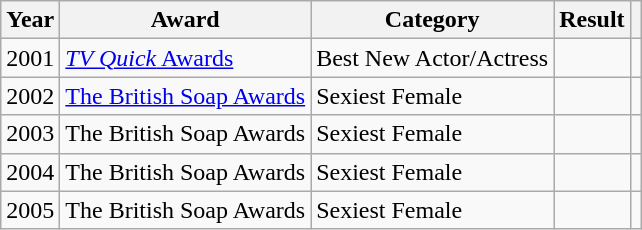<table class="wikitable sortable">
<tr>
<th>Year</th>
<th>Award</th>
<th>Category</th>
<th>Result</th>
<th scope=col class=unsortable></th>
</tr>
<tr>
<td>2001</td>
<td><a href='#'><em>TV Quick</em> Awards</a></td>
<td>Best New Actor/Actress</td>
<td></td>
<td align="center"></td>
</tr>
<tr>
<td>2002</td>
<td><a href='#'>The British Soap Awards</a></td>
<td>Sexiest Female</td>
<td></td>
<td align="center"></td>
</tr>
<tr>
<td>2003</td>
<td>The British Soap Awards</td>
<td>Sexiest Female</td>
<td></td>
<td align="center"></td>
</tr>
<tr>
<td>2004</td>
<td>The British Soap Awards</td>
<td>Sexiest Female</td>
<td></td>
<td align="center"></td>
</tr>
<tr>
<td>2005</td>
<td>The British Soap Awards</td>
<td>Sexiest Female</td>
<td></td>
<td align="center"></td>
</tr>
</table>
